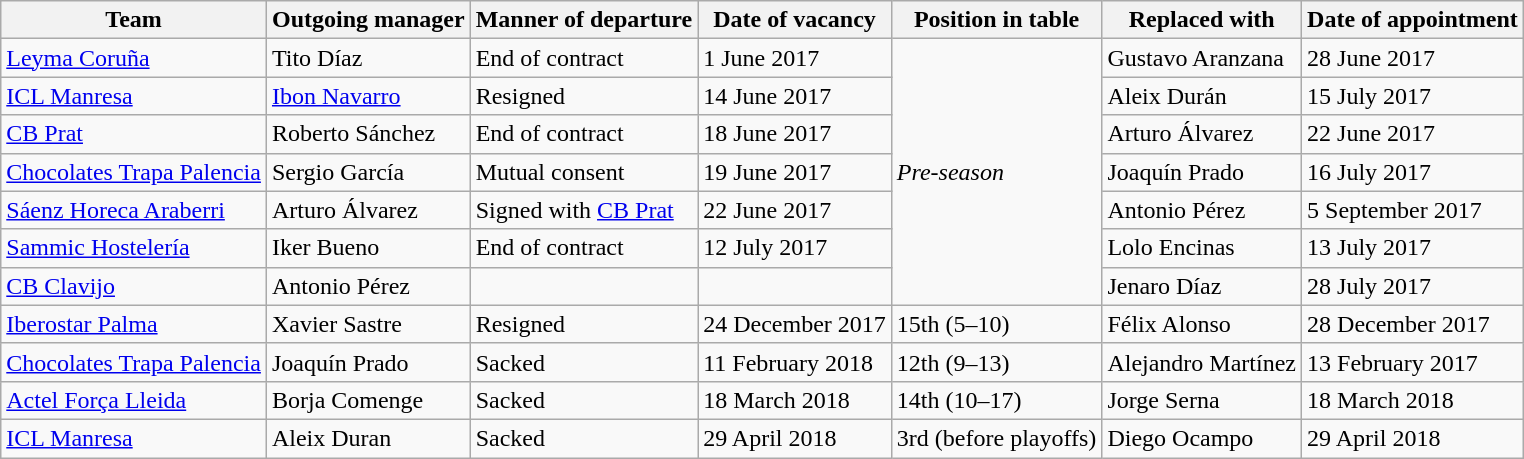<table class="wikitable sortable">
<tr>
<th>Team</th>
<th>Outgoing manager</th>
<th>Manner of departure</th>
<th>Date of vacancy</th>
<th>Position in table</th>
<th>Replaced with</th>
<th>Date of appointment</th>
</tr>
<tr>
<td><a href='#'>Leyma Coruña</a></td>
<td>Tito Díaz</td>
<td>End of contract</td>
<td>1 June 2017</td>
<td rowspan=7><em>Pre-season</em></td>
<td>Gustavo Aranzana</td>
<td>28 June 2017</td>
</tr>
<tr>
<td><a href='#'>ICL Manresa</a></td>
<td><a href='#'>Ibon Navarro</a></td>
<td>Resigned</td>
<td>14 June 2017</td>
<td>Aleix Durán</td>
<td>15 July 2017</td>
</tr>
<tr>
<td><a href='#'>CB Prat</a></td>
<td>Roberto Sánchez</td>
<td>End of contract</td>
<td>18 June 2017</td>
<td>Arturo Álvarez</td>
<td>22 June 2017</td>
</tr>
<tr>
<td><a href='#'>Chocolates Trapa Palencia</a></td>
<td>Sergio García</td>
<td>Mutual consent</td>
<td>19 June 2017</td>
<td>Joaquín Prado</td>
<td>16 July 2017</td>
</tr>
<tr>
<td><a href='#'>Sáenz Horeca Araberri</a></td>
<td>Arturo Álvarez</td>
<td>Signed with <a href='#'>CB Prat</a></td>
<td>22 June 2017</td>
<td>Antonio Pérez</td>
<td>5 September 2017</td>
</tr>
<tr>
<td><a href='#'>Sammic Hostelería</a></td>
<td>Iker Bueno</td>
<td>End of contract</td>
<td>12 July 2017</td>
<td>Lolo Encinas</td>
<td>13 July 2017</td>
</tr>
<tr>
<td><a href='#'>CB Clavijo</a></td>
<td>Antonio Pérez</td>
<td></td>
<td></td>
<td>Jenaro Díaz</td>
<td>28 July 2017</td>
</tr>
<tr>
<td><a href='#'>Iberostar Palma</a></td>
<td>Xavier Sastre</td>
<td>Resigned</td>
<td>24 December 2017</td>
<td>15th (5–10)</td>
<td>Félix Alonso</td>
<td>28 December 2017</td>
</tr>
<tr>
<td><a href='#'>Chocolates Trapa Palencia</a></td>
<td>Joaquín Prado</td>
<td>Sacked</td>
<td>11 February 2018</td>
<td>12th (9–13)</td>
<td>Alejandro Martínez</td>
<td>13 February 2017</td>
</tr>
<tr>
<td><a href='#'>Actel Força Lleida</a></td>
<td>Borja Comenge</td>
<td>Sacked</td>
<td>18 March 2018</td>
<td>14th (10–17)</td>
<td>Jorge Serna</td>
<td>18 March 2018</td>
</tr>
<tr>
<td><a href='#'>ICL Manresa</a></td>
<td>Aleix Duran</td>
<td>Sacked</td>
<td>29 April 2018</td>
<td>3rd (before playoffs)</td>
<td>Diego Ocampo</td>
<td>29 April 2018</td>
</tr>
</table>
